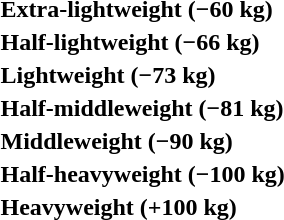<table>
<tr>
<th rowspan=2 style="text-align:left;">Extra-lightweight (−60 kg)</th>
<td rowspan=2></td>
<td rowspan=2></td>
<td></td>
</tr>
<tr>
<td></td>
</tr>
<tr>
<th rowspan=2 style="text-align:left;">Half-lightweight (−66 kg)</th>
<td rowspan=2></td>
<td rowspan=2></td>
<td></td>
</tr>
<tr>
<td></td>
</tr>
<tr>
<th rowspan=2 style="text-align:left;">Lightweight (−73 kg)</th>
<td rowspan=2></td>
<td rowspan=2></td>
<td></td>
</tr>
<tr>
<td></td>
</tr>
<tr>
<th rowspan=2 style="text-align:left;">Half-middleweight (−81 kg)</th>
<td rowspan=2></td>
<td rowspan=2></td>
<td></td>
</tr>
<tr>
<td></td>
</tr>
<tr>
<th rowspan=2 style="text-align:left;">Middleweight (−90 kg)</th>
<td rowspan=2></td>
<td rowspan=2></td>
<td></td>
</tr>
<tr>
<td></td>
</tr>
<tr>
<th rowspan=2 style="text-align:left;">Half-heavyweight (−100 kg)</th>
<td rowspan=2></td>
<td rowspan=2></td>
<td></td>
</tr>
<tr>
<td></td>
</tr>
<tr>
<th rowspan=2 style="text-align:left;">Heavyweight (+100 kg)</th>
<td rowspan=2></td>
<td rowspan=2></td>
<td></td>
</tr>
<tr>
<td></td>
</tr>
</table>
